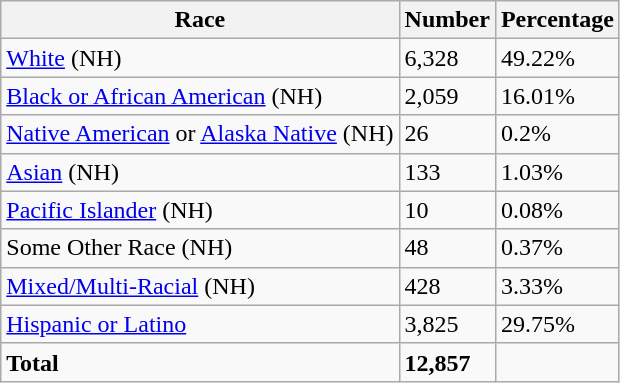<table class="wikitable">
<tr>
<th>Race</th>
<th>Number</th>
<th>Percentage</th>
</tr>
<tr>
<td><a href='#'>White</a> (NH)</td>
<td>6,328</td>
<td>49.22%</td>
</tr>
<tr>
<td><a href='#'>Black or African American</a> (NH)</td>
<td>2,059</td>
<td>16.01%</td>
</tr>
<tr>
<td><a href='#'>Native American</a> or <a href='#'>Alaska Native</a> (NH)</td>
<td>26</td>
<td>0.2%</td>
</tr>
<tr>
<td><a href='#'>Asian</a> (NH)</td>
<td>133</td>
<td>1.03%</td>
</tr>
<tr>
<td><a href='#'>Pacific Islander</a> (NH)</td>
<td>10</td>
<td>0.08%</td>
</tr>
<tr>
<td>Some Other Race (NH)</td>
<td>48</td>
<td>0.37%</td>
</tr>
<tr>
<td><a href='#'>Mixed/Multi-Racial</a> (NH)</td>
<td>428</td>
<td>3.33%</td>
</tr>
<tr>
<td><a href='#'>Hispanic or Latino</a></td>
<td>3,825</td>
<td>29.75%</td>
</tr>
<tr>
<td><strong>Total</strong></td>
<td><strong>12,857</strong></td>
<td></td>
</tr>
</table>
